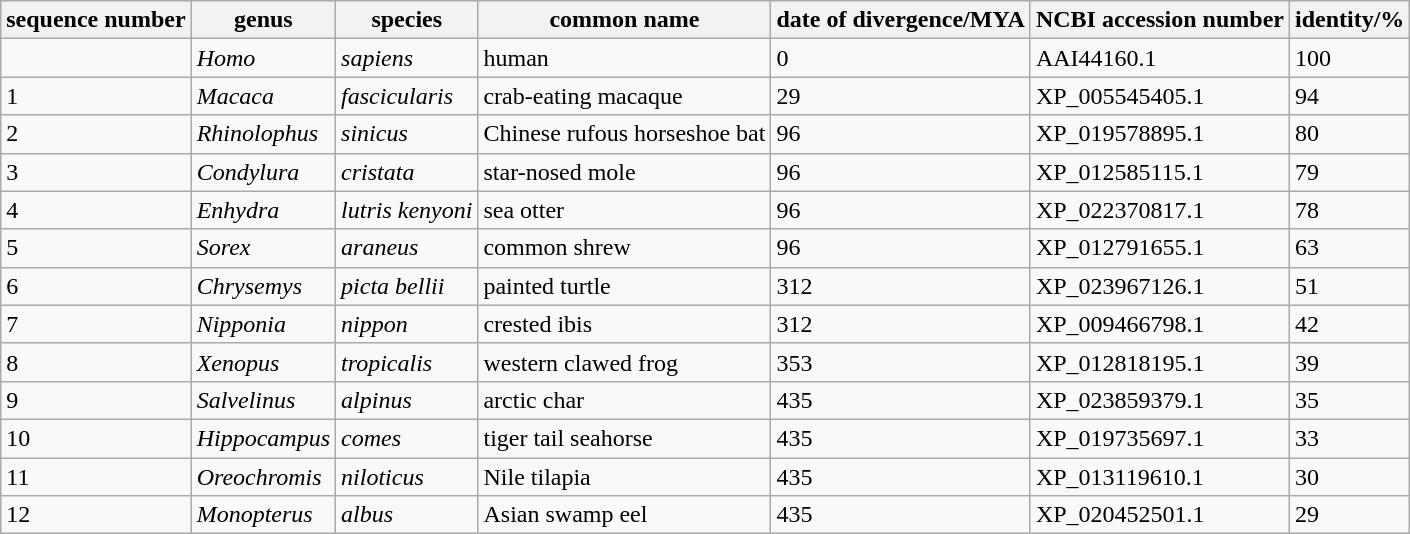<table class="wikitable">
<tr>
<th>sequence number</th>
<th>genus</th>
<th>species</th>
<th>common name</th>
<th>date of divergence/MYA</th>
<th>NCBI accession number</th>
<th>identity/%</th>
</tr>
<tr>
<td></td>
<td><em>Homo</em></td>
<td><em>sapiens</em></td>
<td>human</td>
<td>0</td>
<td>AAI44160.1</td>
<td>100</td>
</tr>
<tr>
<td>1</td>
<td><em>Macaca</em></td>
<td><em>fascicularis</em></td>
<td>crab-eating macaque</td>
<td>29</td>
<td>XP_005545405.1</td>
<td>94</td>
</tr>
<tr>
<td>2</td>
<td><em>Rhinolophus</em></td>
<td><em>sinicus</em></td>
<td>Chinese rufous horseshoe bat</td>
<td>96</td>
<td>XP_019578895.1</td>
<td>80</td>
</tr>
<tr>
<td>3</td>
<td><em>Condylura</em></td>
<td><em>cristata</em></td>
<td>star-nosed mole</td>
<td>96</td>
<td>XP_012585115.1</td>
<td>79</td>
</tr>
<tr>
<td>4</td>
<td><em>Enhydra</em></td>
<td><em>lutris kenyoni</em></td>
<td>sea otter</td>
<td>96</td>
<td>XP_022370817.1</td>
<td>78</td>
</tr>
<tr>
<td>5</td>
<td><em>Sorex</em></td>
<td><em>araneus</em></td>
<td>common shrew</td>
<td>96</td>
<td>XP_012791655.1</td>
<td>63</td>
</tr>
<tr>
<td>6</td>
<td><em>Chrysemys</em></td>
<td><em>picta bellii</em></td>
<td>painted turtle</td>
<td>312</td>
<td>XP_023967126.1</td>
<td>51</td>
</tr>
<tr>
<td>7</td>
<td><em>Nipponia</em></td>
<td><em>nippon</em></td>
<td>crested ibis</td>
<td>312</td>
<td>XP_009466798.1</td>
<td>42</td>
</tr>
<tr>
<td>8</td>
<td><em>Xenopus</em></td>
<td><em>tropicalis</em></td>
<td>western clawed frog</td>
<td>353</td>
<td>XP_012818195.1</td>
<td>39</td>
</tr>
<tr>
<td>9</td>
<td><em>Salvelinus</em></td>
<td><em>alpinus</em></td>
<td>arctic char</td>
<td>435</td>
<td>XP_023859379.1</td>
<td>35</td>
</tr>
<tr>
<td>10</td>
<td><em>Hippocampus</em></td>
<td><em>comes</em></td>
<td>tiger tail seahorse</td>
<td>435</td>
<td>XP_019735697.1</td>
<td>33</td>
</tr>
<tr>
<td>11</td>
<td><em>Oreochromis</em></td>
<td><em>niloticus</em></td>
<td>Nile tilapia</td>
<td>435</td>
<td>XP_013119610.1</td>
<td>30</td>
</tr>
<tr>
<td>12</td>
<td><em>Monopterus</em></td>
<td><em>albus</em></td>
<td>Asian swamp eel</td>
<td>435</td>
<td>XP_020452501.1</td>
<td>29</td>
</tr>
</table>
